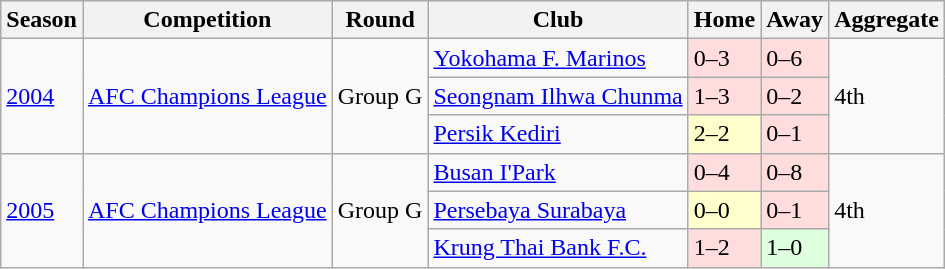<table class="wikitable">
<tr>
<th>Season</th>
<th>Competition</th>
<th>Round</th>
<th>Club</th>
<th>Home</th>
<th>Away</th>
<th>Aggregate</th>
</tr>
<tr>
<td rowspan="3"><a href='#'>2004</a></td>
<td rowspan="3"><a href='#'>AFC Champions League</a></td>
<td rowspan="3">Group G</td>
<td> <a href='#'>Yokohama F. Marinos</a></td>
<td style="background:#fdd;">0–3</td>
<td style="background:#fdd;">0–6</td>
<td rowspan="3">4th</td>
</tr>
<tr>
<td> <a href='#'>Seongnam Ilhwa Chunma</a></td>
<td style="background:#fdd;">1–3</td>
<td style="background:#fdd;">0–2</td>
</tr>
<tr>
<td> <a href='#'>Persik Kediri</a></td>
<td style="background:#ffc;">2–2</td>
<td style="background:#fdd;">0–1</td>
</tr>
<tr>
<td rowspan="3"><a href='#'>2005</a></td>
<td rowspan="3"><a href='#'>AFC Champions League</a></td>
<td rowspan="3">Group G</td>
<td> <a href='#'>Busan I'Park</a></td>
<td style="background:#fdd;">0–4</td>
<td style="background:#fdd;">0–8</td>
<td rowspan="3">4th</td>
</tr>
<tr>
<td> <a href='#'>Persebaya Surabaya</a></td>
<td style="background:#ffc;">0–0</td>
<td style="background:#fdd;">0–1</td>
</tr>
<tr>
<td> <a href='#'>Krung Thai Bank F.C.</a></td>
<td style="background:#fdd;">1–2</td>
<td style="background:#dfd;">1–0</td>
</tr>
</table>
